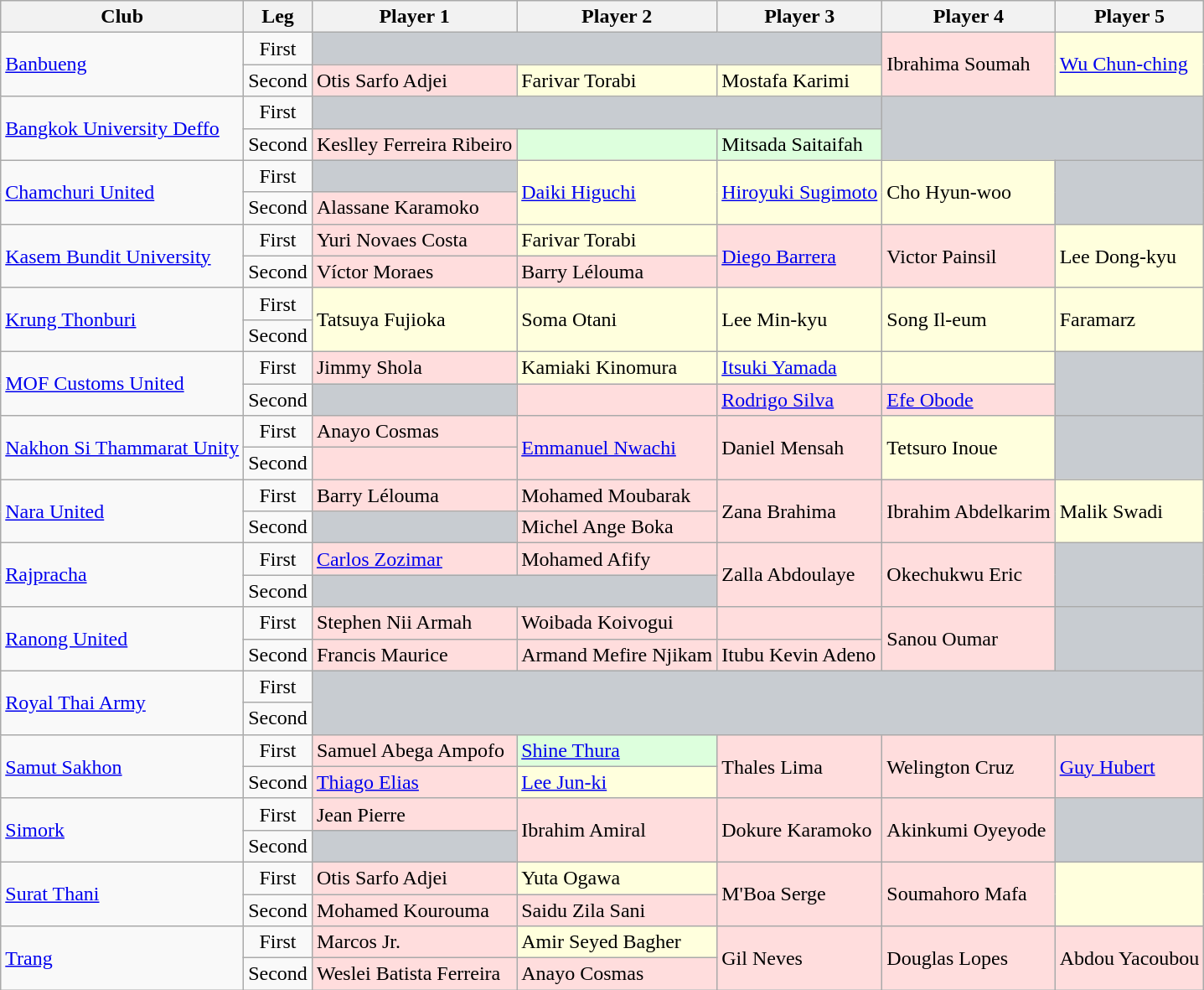<table class="wikitable" style="text-align:left">
<tr>
<th>Club</th>
<th>Leg</th>
<th>Player 1</th>
<th>Player 2</th>
<th>Player 3</th>
<th>Player 4</th>
<th>Player 5</th>
</tr>
<tr>
<td rowspan="2"><a href='#'>Banbueng</a></td>
<td align="center">First</td>
<td bgcolor="#c8ccd1" colspan="3"></td>
<td bgcolor="#ffdddd" rowspan="2"> Ibrahima Soumah</td>
<td bgcolor="#ffffdd" rowspan="2"> <a href='#'>Wu Chun-ching</a></td>
</tr>
<tr>
<td align="center">Second</td>
<td bgcolor="#ffdddd"> Otis Sarfo Adjei </td>
<td bgcolor="#ffffdd"> Farivar Torabi </td>
<td bgcolor="#ffffdd"> Mostafa Karimi </td>
</tr>
<tr>
<td rowspan="2"><a href='#'>Bangkok University Deffo</a></td>
<td align="center">First</td>
<td bgcolor="#c8ccd1" colspan="3"></td>
<td bgcolor="#c8ccd1" colspan="2" rowspan="2"></td>
</tr>
<tr>
<td align="center">Second</td>
<td bgcolor="#ffdddd"> Keslley Ferreira Ribeiro </td>
<td bgcolor="#ddffdd"></td>
<td bgcolor="#ddffdd"> Mitsada Saitaifah </td>
</tr>
<tr>
<td rowspan="2"><a href='#'>Chamchuri United</a></td>
<td align="center">First</td>
<td bgcolor="#c8ccd1"></td>
<td bgcolor="#ffffdd" rowspan="2"> <a href='#'>Daiki Higuchi</a></td>
<td bgcolor="#ffffdd" rowspan="2"> <a href='#'>Hiroyuki Sugimoto</a></td>
<td bgcolor="#ffffdd" rowspan="2"> Cho Hyun-woo</td>
<td bgcolor="#c8ccd1" rowspan="2"></td>
</tr>
<tr>
<td align="center">Second</td>
<td bgcolor="#ffdddd"> Alassane Karamoko </td>
</tr>
<tr>
<td rowspan="2"><a href='#'>Kasem Bundit University</a></td>
<td align="center">First</td>
<td bgcolor="#ffdddd"> Yuri Novaes Costa </td>
<td bgcolor="#ffffdd"> Farivar Torabi </td>
<td bgcolor="#ffdddd" rowspan="2"> <a href='#'>Diego Barrera</a></td>
<td bgcolor="#ffdddd" rowspan="2"> Victor Painsil</td>
<td bgcolor="#ffffdd" rowspan="2"> Lee Dong-kyu</td>
</tr>
<tr>
<td align="center">Second</td>
<td bgcolor="#ffdddd"> Víctor Moraes </td>
<td bgcolor="#ffdddd"> Barry Lélouma </td>
</tr>
<tr>
<td rowspan="2"><a href='#'>Krung Thonburi</a></td>
<td align="center">First</td>
<td bgcolor="#ffffdd" rowspan="2"> Tatsuya Fujioka</td>
<td bgcolor="#ffffdd" rowspan="2"> Soma Otani</td>
<td bgcolor="#ffffdd" rowspan="2"> Lee Min-kyu</td>
<td bgcolor="#ffffdd" rowspan="2"> Song Il-eum</td>
<td bgcolor="#ffffdd" rowspan="2"> Faramarz<br></td>
</tr>
<tr>
<td align="center">Second</td>
</tr>
<tr>
<td rowspan="2"><a href='#'>MOF Customs United</a></td>
<td align="center">First</td>
<td bgcolor="#ffdddd"> Jimmy Shola </td>
<td bgcolor="#ffffdd"> Kamiaki Kinomura </td>
<td bgcolor="#ffffdd"> <a href='#'>Itsuki Yamada</a> </td>
<td bgcolor="#ffffdd"></td>
<td bgcolor="#c8ccd1" rowspan="2"></td>
</tr>
<tr>
<td align="center">Second</td>
<td bgcolor="#c8ccd1"></td>
<td bgcolor="#ffdddd"></td>
<td bgcolor="#ffdddd"> <a href='#'>Rodrigo Silva</a> </td>
<td bgcolor="#ffdddd"> <a href='#'>Efe Obode</a> </td>
</tr>
<tr>
<td rowspan="2"><a href='#'>Nakhon Si Thammarat Unity</a></td>
<td align="center">First</td>
<td bgcolor="#ffdddd"> Anayo Cosmas </td>
<td bgcolor="#ffdddd" rowspan="2"> <a href='#'>Emmanuel Nwachi</a></td>
<td bgcolor="#ffdddd" rowspan="2"> Daniel Mensah</td>
<td bgcolor="#ffffdd" rowspan="2"> Tetsuro Inoue</td>
<td bgcolor="#c8ccd1" rowspan="2"></td>
</tr>
<tr>
<td align="center">Second</td>
<td bgcolor="#ffdddd"></td>
</tr>
<tr>
<td rowspan="2"><a href='#'>Nara United</a></td>
<td align="center">First</td>
<td bgcolor="#ffdddd"> Barry Lélouma </td>
<td bgcolor="#ffdddd"> Mohamed Moubarak </td>
<td bgcolor="#ffdddd" rowspan="2"> Zana Brahima</td>
<td bgcolor="#ffdddd" rowspan="2"> Ibrahim Abdelkarim</td>
<td bgcolor="#ffffdd" rowspan="2"> Malik Swadi</td>
</tr>
<tr>
<td align="center">Second</td>
<td bgcolor="#c8ccd1"></td>
<td bgcolor="#ffdddd"> Michel Ange Boka </td>
</tr>
<tr>
<td rowspan="2"><a href='#'>Rajpracha</a></td>
<td align="center">First</td>
<td bgcolor="#ffdddd"> <a href='#'>Carlos Zozimar</a> </td>
<td bgcolor="#ffdddd"> Mohamed Afify </td>
<td bgcolor="#ffdddd" rowspan="2"> Zalla Abdoulaye</td>
<td bgcolor="#ffdddd" rowspan="2"> Okechukwu Eric</td>
<td bgcolor="#c8ccd1" rowspan="2"></td>
</tr>
<tr>
<td align="center">Second</td>
<td bgcolor="#c8ccd1" colspan="2"></td>
</tr>
<tr>
<td rowspan="2"><a href='#'>Ranong United</a></td>
<td align="center">First</td>
<td bgcolor="#ffdddd"> Stephen Nii Armah </td>
<td bgcolor="#ffdddd"> Woibada Koivogui </td>
<td bgcolor="#ffdddd"></td>
<td bgcolor="#ffdddd" rowspan="2"> Sanou Oumar</td>
<td bgcolor="#c8ccd1" rowspan="2"></td>
</tr>
<tr>
<td align="center">Second</td>
<td bgcolor="#ffdddd"> Francis Maurice </td>
<td bgcolor="#ffdddd"> Armand Mefire Njikam </td>
<td bgcolor="#ffdddd"> Itubu Kevin Adeno </td>
</tr>
<tr>
<td rowspan="2"><a href='#'>Royal Thai Army</a></td>
<td align="center">First</td>
<td bgcolor="#c8ccd1" colspan="5" rowspan="2"></td>
</tr>
<tr>
<td align="center">Second</td>
</tr>
<tr>
<td rowspan="2"><a href='#'>Samut Sakhon</a></td>
<td align="center">First</td>
<td bgcolor="#ffdddd"> Samuel Abega Ampofo </td>
<td bgcolor="#ddffdd"> <a href='#'>Shine Thura</a> </td>
<td bgcolor="#ffdddd" rowspan="2"> Thales Lima</td>
<td bgcolor="#ffdddd" rowspan="2"> Welington Cruz</td>
<td bgcolor="#ffdddd" rowspan="2"> <a href='#'>Guy Hubert</a></td>
</tr>
<tr>
<td align="center">Second</td>
<td bgcolor="#ffdddd"> <a href='#'>Thiago Elias</a> </td>
<td bgcolor="#ffffdd"> <a href='#'>Lee Jun-ki</a> </td>
</tr>
<tr>
<td rowspan="2"><a href='#'>Simork</a></td>
<td align="center">First</td>
<td bgcolor="#ffdddd"> Jean Pierre </td>
<td bgcolor="#ffdddd" rowspan="2"> Ibrahim Amiral</td>
<td bgcolor="#ffdddd" rowspan="2"> Dokure Karamoko</td>
<td bgcolor="#ffdddd" rowspan="2"> Akinkumi Oyeyode</td>
<td bgcolor="#c8ccd1" rowspan="2"></td>
</tr>
<tr>
<td align="center">Second</td>
<td bgcolor="#c8ccd1"></td>
</tr>
<tr>
<td rowspan="2"><a href='#'>Surat Thani</a></td>
<td align="center">First</td>
<td bgcolor="#ffdddd"> Otis Sarfo Adjei </td>
<td bgcolor="#ffffdd"> Yuta Ogawa </td>
<td bgcolor="#ffdddd" rowspan="2"> M'Boa Serge</td>
<td bgcolor="#ffdddd" rowspan="2"> Soumahoro Mafa</td>
<td bgcolor="#ffffdd" rowspan="2"></td>
</tr>
<tr>
<td align="center">Second</td>
<td bgcolor="#ffdddd"> Mohamed Kourouma </td>
<td bgcolor="#ffdddd"> Saidu Zila Sani </td>
</tr>
<tr>
<td rowspan="2"><a href='#'>Trang</a></td>
<td align="center">First</td>
<td bgcolor="#ffdddd"> Marcos Jr. </td>
<td bgcolor="#ffffdd"> Amir Seyed Bagher </td>
<td bgcolor="#ffdddd" rowspan="2"> Gil Neves</td>
<td bgcolor="#ffdddd" rowspan="2"> Douglas Lopes</td>
<td bgcolor="#ffdddd" rowspan="2"> Abdou Yacoubou</td>
</tr>
<tr>
<td align="center">Second</td>
<td bgcolor="#ffdddd"> Weslei Batista Ferreira </td>
<td bgcolor="#ffdddd"> Anayo Cosmas </td>
</tr>
</table>
